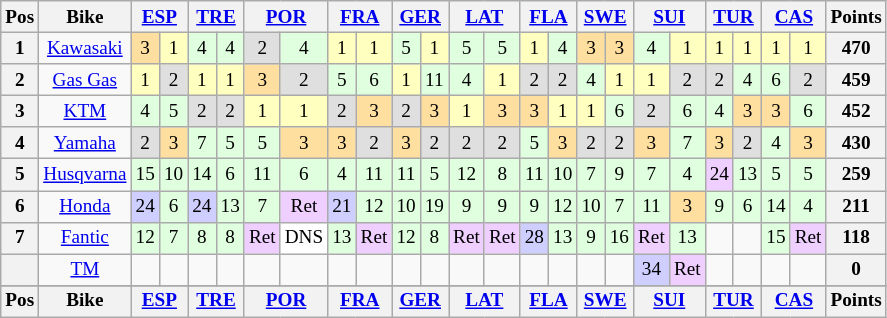<table class="wikitable" style="font-size: 80%; text-align:center">
<tr valign="top">
<th valign="middle">Pos</th>
<th valign="middle">Bike</th>
<th colspan=2><a href='#'>ESP</a><br></th>
<th colspan=2><a href='#'>TRE</a><br></th>
<th colspan=2><a href='#'>POR</a><br></th>
<th colspan=2><a href='#'>FRA</a><br></th>
<th colspan=2><a href='#'>GER</a><br></th>
<th colspan=2><a href='#'>LAT</a><br></th>
<th colspan=2><a href='#'>FLA</a><br></th>
<th colspan=2><a href='#'>SWE</a><br></th>
<th colspan=2><a href='#'>SUI</a><br></th>
<th colspan=2><a href='#'>TUR</a><br></th>
<th colspan=2><a href='#'>CAS</a><br></th>
<th valign="middle">Points</th>
</tr>
<tr>
<th>1</th>
<td><a href='#'>Kawasaki</a></td>
<td style="background:#ffdf9f;">3</td>
<td style="background:#ffffbf;">1</td>
<td style="background:#dfffdf;">4</td>
<td style="background:#dfffdf;">4</td>
<td style="background:#dfdfdf;">2</td>
<td style="background:#dfffdf;">4</td>
<td style="background:#ffffbf;">1</td>
<td style="background:#ffffbf;">1</td>
<td style="background:#dfffdf;">5</td>
<td style="background:#ffffbf;">1</td>
<td style="background:#dfffdf;">5</td>
<td style="background:#dfffdf;">5</td>
<td style="background:#ffffbf;">1</td>
<td style="background:#dfffdf;">4</td>
<td style="background:#ffdf9f;">3</td>
<td style="background:#ffdf9f;">3</td>
<td style="background:#dfffdf;">4</td>
<td style="background:#ffffbf;">1</td>
<td style="background:#ffffbf;">1</td>
<td style="background:#ffffbf;">1</td>
<td style="background:#ffffbf;">1</td>
<td style="background:#ffffbf;">1</td>
<th>470</th>
</tr>
<tr>
<th>2</th>
<td><a href='#'>Gas Gas</a></td>
<td style="background:#ffffbf;">1</td>
<td style="background:#dfdfdf;">2</td>
<td style="background:#ffffbf;">1</td>
<td style="background:#ffffbf;">1</td>
<td style="background:#ffdf9f;">3</td>
<td style="background:#dfdfdf;">2</td>
<td style="background:#dfffdf;">5</td>
<td style="background:#dfffdf;">6</td>
<td style="background:#ffffbf;">1</td>
<td style="background:#dfffdf;">11</td>
<td style="background:#dfffdf;">4</td>
<td style="background:#ffffbf;">1</td>
<td style="background:#dfdfdf;">2</td>
<td style="background:#dfdfdf;">2</td>
<td style="background:#dfffdf;">4</td>
<td style="background:#ffffbf;">1</td>
<td style="background:#ffffbf;">1</td>
<td style="background:#dfdfdf;">2</td>
<td style="background:#dfdfdf;">2</td>
<td style="background:#dfffdf;">4</td>
<td style="background:#dfffdf;">6</td>
<td style="background:#dfdfdf;">2</td>
<th>459</th>
</tr>
<tr>
<th>3</th>
<td><a href='#'>KTM</a></td>
<td style="background:#dfffdf;">4</td>
<td style="background:#dfffdf;">5</td>
<td style="background:#dfdfdf;">2</td>
<td style="background:#dfdfdf;">2</td>
<td style="background:#ffffbf;">1</td>
<td style="background:#ffffbf;">1</td>
<td style="background:#dfdfdf;">2</td>
<td style="background:#ffdf9f;">3</td>
<td style="background:#dfdfdf;">2</td>
<td style="background:#ffdf9f;">3</td>
<td style="background:#ffffbf;">1</td>
<td style="background:#ffdf9f;">3</td>
<td style="background:#ffdf9f;">3</td>
<td style="background:#ffffbf;">1</td>
<td style="background:#ffffbf;">1</td>
<td style="background:#dfffdf;">6</td>
<td style="background:#dfdfdf;">2</td>
<td style="background:#dfffdf;">6</td>
<td style="background:#dfffdf;">4</td>
<td style="background:#ffdf9f;">3</td>
<td style="background:#ffdf9f;">3</td>
<td style="background:#dfffdf;">6</td>
<th>452</th>
</tr>
<tr>
<th>4</th>
<td><a href='#'>Yamaha</a></td>
<td style="background:#dfdfdf;">2</td>
<td style="background:#ffdf9f;">3</td>
<td style="background:#dfffdf;">7</td>
<td style="background:#dfffdf;">5</td>
<td style="background:#dfffdf;">5</td>
<td style="background:#ffdf9f;">3</td>
<td style="background:#ffdf9f;">3</td>
<td style="background:#dfdfdf;">2</td>
<td style="background:#ffdf9f;">3</td>
<td style="background:#dfdfdf;">2</td>
<td style="background:#dfdfdf;">2</td>
<td style="background:#dfdfdf;">2</td>
<td style="background:#dfffdf;">5</td>
<td style="background:#ffdf9f;">3</td>
<td style="background:#dfdfdf;">2</td>
<td style="background:#dfdfdf;">2</td>
<td style="background:#ffdf9f;">3</td>
<td style="background:#dfffdf;">7</td>
<td style="background:#ffdf9f;">3</td>
<td style="background:#dfdfdf;">2</td>
<td style="background:#dfffdf;">4</td>
<td style="background:#ffdf9f;">3</td>
<th>430</th>
</tr>
<tr>
<th>5</th>
<td><a href='#'>Husqvarna</a></td>
<td style="background:#dfffdf;">15</td>
<td style="background:#dfffdf;">10</td>
<td style="background:#dfffdf;">14</td>
<td style="background:#dfffdf;">6</td>
<td style="background:#dfffdf;">11</td>
<td style="background:#dfffdf;">6</td>
<td style="background:#dfffdf;">4</td>
<td style="background:#dfffdf;">11</td>
<td style="background:#dfffdf;">11</td>
<td style="background:#dfffdf;">5</td>
<td style="background:#dfffdf;">12</td>
<td style="background:#dfffdf;">8</td>
<td style="background:#dfffdf;">11</td>
<td style="background:#dfffdf;">10</td>
<td style="background:#dfffdf;">7</td>
<td style="background:#dfffdf;">9</td>
<td style="background:#dfffdf;">7</td>
<td style="background:#dfffdf;">4</td>
<td style="background:#efcfff;">24</td>
<td style="background:#dfffdf;">13</td>
<td style="background:#dfffdf;">5</td>
<td style="background:#dfffdf;">5</td>
<th>259</th>
</tr>
<tr>
<th>6</th>
<td><a href='#'>Honda</a></td>
<td style="background:#cfcfff;">24</td>
<td style="background:#dfffdf;">6</td>
<td style="background:#cfcfff;">24</td>
<td style="background:#dfffdf;">13</td>
<td style="background:#dfffdf;">7</td>
<td style="background:#efcfff;">Ret</td>
<td style="background:#cfcfff;">21</td>
<td style="background:#dfffdf;">12</td>
<td style="background:#dfffdf;">10</td>
<td style="background:#dfffdf;">19</td>
<td style="background:#dfffdf;">9</td>
<td style="background:#dfffdf;">9</td>
<td style="background:#dfffdf;">9</td>
<td style="background:#dfffdf;">12</td>
<td style="background:#dfffdf;">10</td>
<td style="background:#dfffdf;">7</td>
<td style="background:#dfffdf;">11</td>
<td style="background:#ffdf9f;">3</td>
<td style="background:#dfffdf;">9</td>
<td style="background:#dfffdf;">6</td>
<td style="background:#dfffdf;">14</td>
<td style="background:#dfffdf;">4</td>
<th>211</th>
</tr>
<tr>
<th>7</th>
<td><a href='#'>Fantic</a></td>
<td style="background:#dfffdf;">12</td>
<td style="background:#dfffdf;">7</td>
<td style="background:#dfffdf;">8</td>
<td style="background:#dfffdf;">8</td>
<td style="background:#efcfff;">Ret</td>
<td style="background:#ffffff;">DNS</td>
<td style="background:#dfffdf;">13</td>
<td style="background:#efcfff;">Ret</td>
<td style="background:#dfffdf;">12</td>
<td style="background:#dfffdf;">8</td>
<td style="background:#efcfff;">Ret</td>
<td style="background:#efcfff;">Ret</td>
<td style="background:#cfcfff;">28</td>
<td style="background:#dfffdf;">13</td>
<td style="background:#dfffdf;">9</td>
<td style="background:#dfffdf;">16</td>
<td style="background:#efcfff;">Ret</td>
<td style="background:#dfffdf;">13</td>
<td></td>
<td></td>
<td style="background:#dfffdf;">15</td>
<td style="background:#efcfff;">Ret</td>
<th>118</th>
</tr>
<tr>
<th></th>
<td><a href='#'>TM</a></td>
<td></td>
<td></td>
<td></td>
<td></td>
<td></td>
<td></td>
<td></td>
<td></td>
<td></td>
<td></td>
<td></td>
<td></td>
<td></td>
<td></td>
<td></td>
<td></td>
<td style="background:#cfcfff;">34</td>
<td style="background:#efcfff;">Ret</td>
<td></td>
<td></td>
<td></td>
<td></td>
<th>0</th>
</tr>
<tr>
</tr>
<tr valign="top">
<th valign="middle">Pos</th>
<th valign="middle">Bike</th>
<th colspan=2><a href='#'>ESP</a><br></th>
<th colspan=2><a href='#'>TRE</a><br></th>
<th colspan=2><a href='#'>POR</a><br></th>
<th colspan=2><a href='#'>FRA</a><br></th>
<th colspan=2><a href='#'>GER</a><br></th>
<th colspan=2><a href='#'>LAT</a><br></th>
<th colspan=2><a href='#'>FLA</a><br></th>
<th colspan=2><a href='#'>SWE</a><br></th>
<th colspan=2><a href='#'>SUI</a><br></th>
<th colspan=2><a href='#'>TUR</a><br></th>
<th colspan=2><a href='#'>CAS</a><br></th>
<th valign="middle">Points</th>
</tr>
</table>
